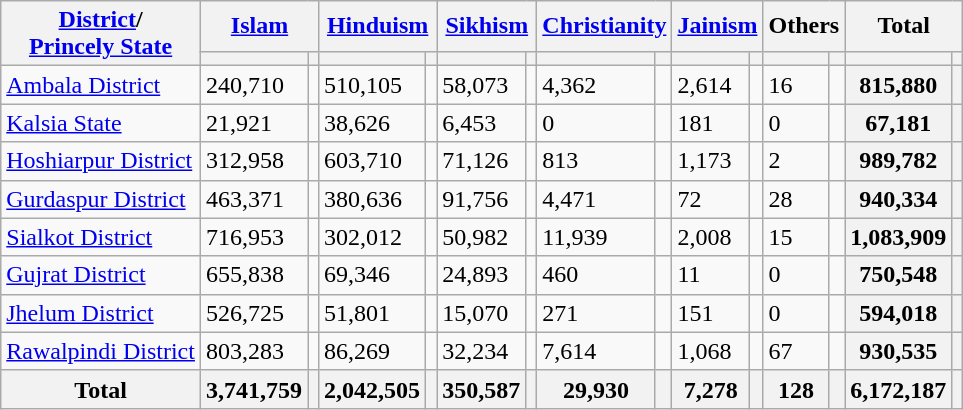<table class="wikitable sortable">
<tr>
<th rowspan="2"><a href='#'>District</a>/<br><a href='#'>Princely State</a></th>
<th colspan="2"><a href='#'>Islam</a> </th>
<th colspan="2"><a href='#'>Hinduism</a> </th>
<th colspan="2"><a href='#'>Sikhism</a> </th>
<th colspan="2"><a href='#'>Christianity</a> </th>
<th colspan="2"><a href='#'>Jainism</a> </th>
<th colspan="2">Others</th>
<th colspan="2">Total</th>
</tr>
<tr>
<th><a href='#'></a></th>
<th></th>
<th></th>
<th></th>
<th></th>
<th></th>
<th></th>
<th></th>
<th></th>
<th></th>
<th></th>
<th></th>
<th></th>
<th></th>
</tr>
<tr>
<td><a href='#'>Ambala District</a></td>
<td>240,710</td>
<td></td>
<td>510,105</td>
<td></td>
<td>58,073</td>
<td></td>
<td>4,362</td>
<td></td>
<td>2,614</td>
<td></td>
<td>16</td>
<td></td>
<th>815,880</th>
<th></th>
</tr>
<tr>
<td><a href='#'>Kalsia State</a></td>
<td>21,921</td>
<td></td>
<td>38,626</td>
<td></td>
<td>6,453</td>
<td></td>
<td>0</td>
<td></td>
<td>181</td>
<td></td>
<td>0</td>
<td></td>
<th>67,181</th>
<th></th>
</tr>
<tr>
<td><a href='#'>Hoshiarpur District</a></td>
<td>312,958</td>
<td></td>
<td>603,710</td>
<td></td>
<td>71,126</td>
<td></td>
<td>813</td>
<td></td>
<td>1,173</td>
<td></td>
<td>2</td>
<td></td>
<th>989,782</th>
<th></th>
</tr>
<tr>
<td><a href='#'>Gurdaspur District</a></td>
<td>463,371</td>
<td></td>
<td>380,636</td>
<td></td>
<td>91,756</td>
<td></td>
<td>4,471</td>
<td></td>
<td>72</td>
<td></td>
<td>28</td>
<td></td>
<th>940,334</th>
<th></th>
</tr>
<tr>
<td><a href='#'>Sialkot District</a></td>
<td>716,953</td>
<td></td>
<td>302,012</td>
<td></td>
<td>50,982</td>
<td></td>
<td>11,939</td>
<td></td>
<td>2,008</td>
<td></td>
<td>15</td>
<td></td>
<th>1,083,909</th>
<th></th>
</tr>
<tr>
<td><a href='#'>Gujrat District</a></td>
<td>655,838</td>
<td></td>
<td>69,346</td>
<td></td>
<td>24,893</td>
<td></td>
<td>460</td>
<td></td>
<td>11</td>
<td></td>
<td>0</td>
<td></td>
<th>750,548</th>
<th></th>
</tr>
<tr>
<td><a href='#'>Jhelum District</a></td>
<td>526,725</td>
<td></td>
<td>51,801</td>
<td></td>
<td>15,070</td>
<td></td>
<td>271</td>
<td></td>
<td>151</td>
<td></td>
<td>0</td>
<td></td>
<th>594,018</th>
<th></th>
</tr>
<tr>
<td><a href='#'>Rawalpindi District</a></td>
<td>803,283</td>
<td></td>
<td>86,269</td>
<td></td>
<td>32,234</td>
<td></td>
<td>7,614</td>
<td></td>
<td>1,068</td>
<td></td>
<td>67</td>
<td></td>
<th>930,535</th>
<th></th>
</tr>
<tr>
<th>Total</th>
<th>3,741,759</th>
<th></th>
<th>2,042,505</th>
<th></th>
<th>350,587</th>
<th></th>
<th>29,930</th>
<th></th>
<th>7,278</th>
<th></th>
<th>128</th>
<th></th>
<th>6,172,187</th>
<th></th>
</tr>
</table>
